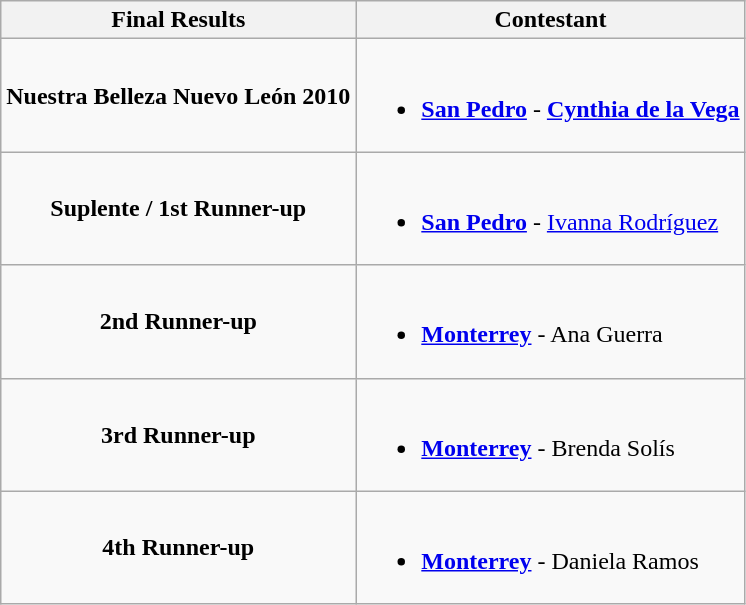<table class="wikitable">
<tr>
<th>Final Results</th>
<th>Contestant</th>
</tr>
<tr>
<td align="center"><strong>Nuestra Belleza Nuevo León 2010</strong></td>
<td><br><ul><li><strong><a href='#'>San Pedro</a></strong> - <strong><a href='#'>Cynthia de la Vega</a></strong></li></ul></td>
</tr>
<tr>
<td align="center"><strong>Suplente / 1st Runner-up</strong></td>
<td><br><ul><li><strong><a href='#'>San Pedro</a></strong> - <a href='#'>Ivanna Rodríguez</a></li></ul></td>
</tr>
<tr>
<td align="center"><strong>2nd Runner-up</strong></td>
<td><br><ul><li><strong><a href='#'>Monterrey</a></strong> - Ana Guerra</li></ul></td>
</tr>
<tr>
<td align="center"><strong>3rd Runner-up</strong></td>
<td><br><ul><li><strong><a href='#'>Monterrey</a></strong> - Brenda Solís</li></ul></td>
</tr>
<tr>
<td align="center"><strong>4th Runner-up</strong></td>
<td><br><ul><li><strong><a href='#'>Monterrey</a></strong> - Daniela Ramos</li></ul></td>
</tr>
</table>
